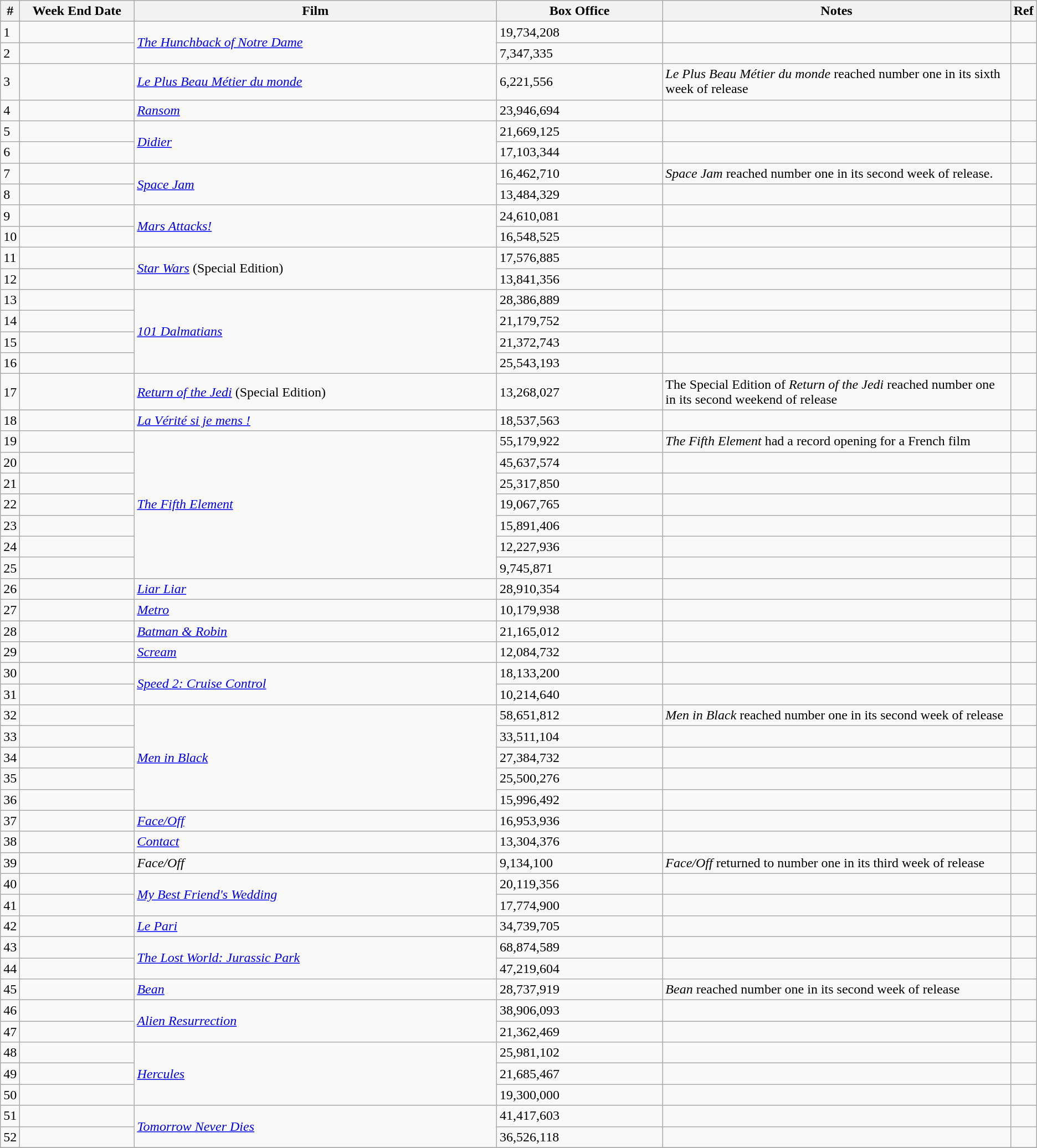<table class="wikitable sortable">
<tr>
<th abbr="Week">#</th>
<th abbr="Date" style="width:130px">Week End Date</th>
<th width="35%">Film</th>
<th width="16%">Box Office</th>
<th>Notes</th>
<th>Ref</th>
</tr>
<tr>
<td>1</td>
<td></td>
<td rowspan="2"><em><a href='#'>The Hunchback of Notre Dame</a></em></td>
<td>19,734,208</td>
<td></td>
<td></td>
</tr>
<tr>
<td>2</td>
<td></td>
<td>7,347,335</td>
<td></td>
<td></td>
</tr>
<tr>
<td>3</td>
<td></td>
<td><em><a href='#'>Le Plus Beau Métier du monde</a></em></td>
<td>6,221,556</td>
<td><em>Le Plus Beau Métier du monde</em> reached number one in its sixth week of release</td>
<td></td>
</tr>
<tr>
<td>4</td>
<td></td>
<td><em><a href='#'>Ransom</a></em></td>
<td>23,946,694</td>
<td></td>
<td></td>
</tr>
<tr>
<td>5</td>
<td></td>
<td rowspan="2"><em><a href='#'>Didier</a></em></td>
<td>21,669,125</td>
<td></td>
<td></td>
</tr>
<tr>
<td>6</td>
<td></td>
<td>17,103,344</td>
<td></td>
<td></td>
</tr>
<tr>
<td>7</td>
<td></td>
<td rowspan="2"><em><a href='#'>Space Jam</a></em></td>
<td>16,462,710</td>
<td><em>Space Jam</em> reached number one in its second week of release.</td>
<td></td>
</tr>
<tr>
<td>8</td>
<td></td>
<td>13,484,329</td>
<td></td>
<td></td>
</tr>
<tr>
<td>9</td>
<td></td>
<td rowspan="2"><em><a href='#'>Mars Attacks!</a></em></td>
<td>24,610,081</td>
<td></td>
<td></td>
</tr>
<tr>
<td>10</td>
<td></td>
<td>16,548,525</td>
<td></td>
<td></td>
</tr>
<tr>
<td>11</td>
<td></td>
<td rowspan="2"><em><a href='#'>Star Wars</a></em> (Special Edition)</td>
<td>17,576,885</td>
<td></td>
<td></td>
</tr>
<tr>
<td>12</td>
<td></td>
<td>13,841,356</td>
<td></td>
<td></td>
</tr>
<tr>
<td>13</td>
<td></td>
<td rowspan="4"><em><a href='#'>101 Dalmatians</a></em></td>
<td>28,386,889</td>
<td></td>
<td></td>
</tr>
<tr>
<td>14</td>
<td></td>
<td>21,179,752</td>
<td></td>
<td></td>
</tr>
<tr>
<td>15</td>
<td></td>
<td>21,372,743</td>
<td></td>
<td></td>
</tr>
<tr>
<td>16</td>
<td></td>
<td>25,543,193</td>
<td></td>
<td></td>
</tr>
<tr>
<td>17</td>
<td></td>
<td><em><a href='#'>Return of the Jedi</a></em> (Special Edition)</td>
<td>13,268,027</td>
<td>The Special Edition of <em>Return of the Jedi</em> reached number one in its second weekend of release</td>
<td></td>
</tr>
<tr>
<td>18</td>
<td></td>
<td><em><a href='#'>La Vérité si je mens !</a></em></td>
<td>18,537,563</td>
<td></td>
<td></td>
</tr>
<tr>
<td>19</td>
<td></td>
<td rowspan="7"><em><a href='#'>The Fifth Element</a></em></td>
<td>55,179,922</td>
<td><em>The Fifth Element</em> had a record opening for a French film</td>
<td></td>
</tr>
<tr>
<td>20</td>
<td></td>
<td>45,637,574</td>
<td></td>
<td></td>
</tr>
<tr>
<td>21</td>
<td></td>
<td>25,317,850</td>
<td></td>
<td></td>
</tr>
<tr>
<td>22</td>
<td></td>
<td>19,067,765</td>
<td></td>
<td></td>
</tr>
<tr>
<td>23</td>
<td></td>
<td>15,891,406</td>
<td></td>
<td></td>
</tr>
<tr>
<td>24</td>
<td></td>
<td>12,227,936</td>
<td></td>
<td></td>
</tr>
<tr>
<td>25</td>
<td></td>
<td>9,745,871</td>
<td></td>
<td></td>
</tr>
<tr>
<td>26</td>
<td></td>
<td><em><a href='#'>Liar Liar</a></em></td>
<td>28,910,354</td>
<td></td>
<td></td>
</tr>
<tr>
<td>27</td>
<td></td>
<td><em><a href='#'>Metro</a></em></td>
<td>10,179,938</td>
<td></td>
<td></td>
</tr>
<tr>
<td>28</td>
<td></td>
<td><em><a href='#'>Batman & Robin</a></em></td>
<td>21,165,012</td>
<td></td>
<td></td>
</tr>
<tr>
<td>29</td>
<td></td>
<td><em><a href='#'>Scream</a></em></td>
<td>12,084,732</td>
<td></td>
<td></td>
</tr>
<tr>
<td>30</td>
<td></td>
<td rowspan="2"><em><a href='#'>Speed 2: Cruise Control</a></em></td>
<td>18,133,200</td>
<td></td>
<td></td>
</tr>
<tr>
<td>31</td>
<td></td>
<td>10,214,640</td>
<td></td>
<td></td>
</tr>
<tr>
<td>32</td>
<td></td>
<td rowspan="5"><em><a href='#'>Men in Black</a></em></td>
<td>58,651,812</td>
<td><em>Men in Black</em> reached number one in its second week of release</td>
<td></td>
</tr>
<tr>
<td>33</td>
<td></td>
<td>33,511,104</td>
<td></td>
<td></td>
</tr>
<tr>
<td>34</td>
<td></td>
<td>27,384,732</td>
<td></td>
<td></td>
</tr>
<tr>
<td>35</td>
<td></td>
<td>25,500,276</td>
<td></td>
<td></td>
</tr>
<tr>
<td>36</td>
<td></td>
<td>15,996,492</td>
<td></td>
<td></td>
</tr>
<tr>
<td>37</td>
<td></td>
<td><em><a href='#'>Face/Off</a></em></td>
<td>16,953,936</td>
<td></td>
<td></td>
</tr>
<tr>
<td>38</td>
<td></td>
<td><em><a href='#'>Contact</a></em></td>
<td>13,304,376</td>
<td></td>
<td></td>
</tr>
<tr>
<td>39</td>
<td></td>
<td><em>Face/Off</em></td>
<td>9,134,100</td>
<td><em>Face/Off</em> returned to number one in its third week of release</td>
<td></td>
</tr>
<tr>
<td>40</td>
<td></td>
<td rowspan="2"><em><a href='#'>My Best Friend's Wedding</a></em></td>
<td>20,119,356</td>
<td></td>
<td></td>
</tr>
<tr>
<td>41</td>
<td></td>
<td>17,774,900</td>
<td></td>
<td></td>
</tr>
<tr>
<td>42</td>
<td></td>
<td><em><a href='#'>Le Pari</a></em></td>
<td>34,739,705</td>
<td></td>
<td></td>
</tr>
<tr>
<td>43</td>
<td></td>
<td rowspan="2"><em><a href='#'>The Lost World: Jurassic Park</a></em></td>
<td>68,874,589</td>
<td></td>
<td></td>
</tr>
<tr>
<td>44</td>
<td></td>
<td>47,219,604</td>
<td></td>
<td></td>
</tr>
<tr>
<td>45</td>
<td></td>
<td><em><a href='#'>Bean</a></em></td>
<td>28,737,919</td>
<td><em>Bean</em> reached number one in its second week of release</td>
<td></td>
</tr>
<tr>
<td>46</td>
<td></td>
<td rowspan="2"><em><a href='#'>Alien Resurrection</a></em></td>
<td>38,906,093</td>
<td></td>
<td></td>
</tr>
<tr>
<td>47</td>
<td></td>
<td>21,362,469</td>
<td></td>
<td></td>
</tr>
<tr>
<td>48</td>
<td></td>
<td rowspan="3"><em><a href='#'>Hercules</a></em></td>
<td>25,981,102</td>
<td></td>
<td></td>
</tr>
<tr>
<td>49</td>
<td></td>
<td>21,685,467</td>
<td></td>
<td></td>
</tr>
<tr>
<td>50</td>
<td></td>
<td>19,300,000</td>
<td></td>
<td></td>
</tr>
<tr>
<td>51</td>
<td></td>
<td rowspan="2"><em><a href='#'>Tomorrow Never Dies</a></em></td>
<td>41,417,603</td>
<td></td>
<td></td>
</tr>
<tr>
<td>52</td>
<td></td>
<td>36,526,118</td>
<td></td>
<td></td>
</tr>
<tr>
</tr>
</table>
